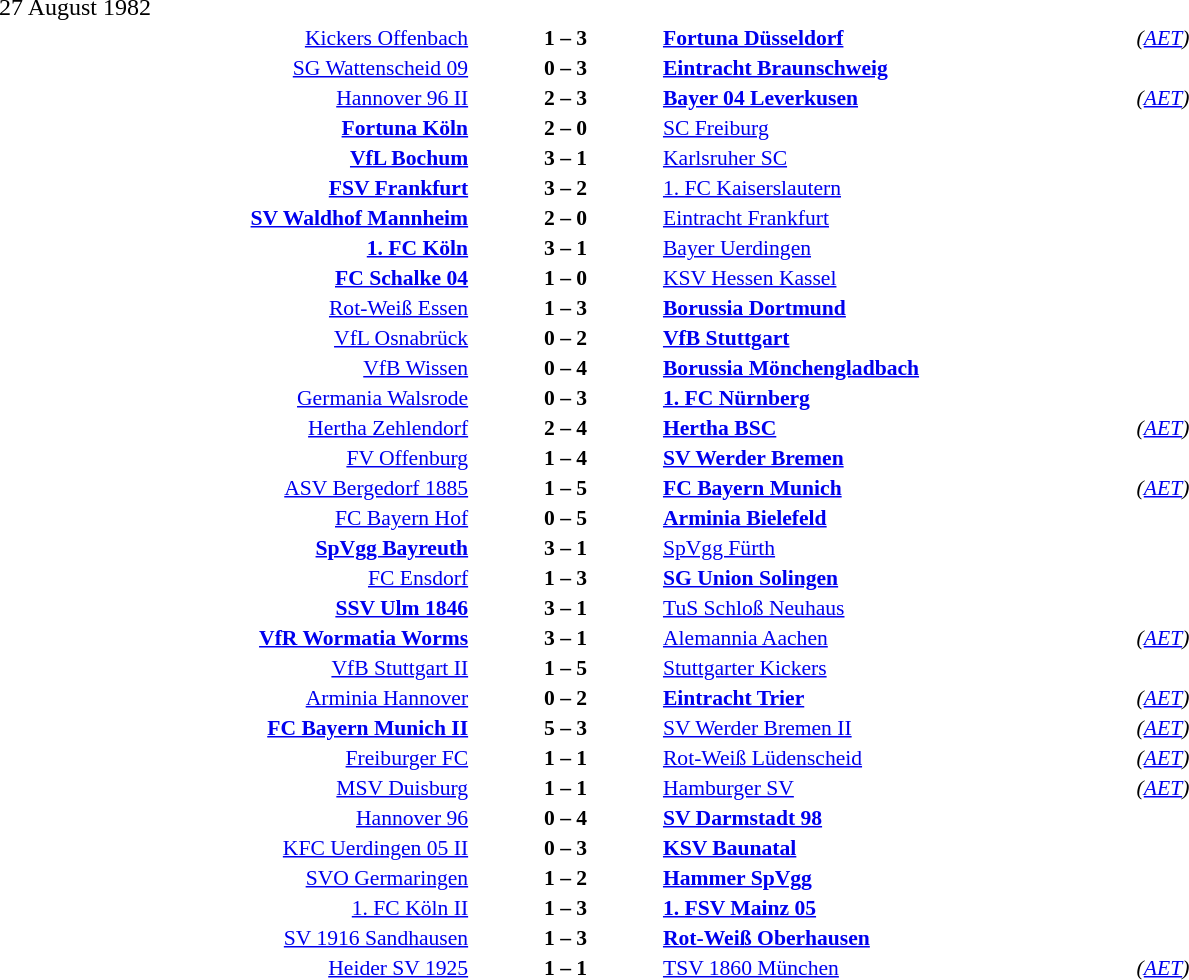<table width=100% cellspacing=1>
<tr>
<th width=25%></th>
<th width=10%></th>
<th width=25%></th>
<th></th>
</tr>
<tr>
<td>27 August 1982</td>
</tr>
<tr style=font-size:90%>
<td align=right><a href='#'>Kickers Offenbach</a></td>
<td align=center><strong>1 – 3</strong></td>
<td><strong><a href='#'>Fortuna Düsseldorf</a></strong></td>
<td><em>(<a href='#'>AET</a>)</em></td>
</tr>
<tr style=font-size:90%>
<td align=right><a href='#'>SG Wattenscheid 09</a></td>
<td align=center><strong>0 – 3</strong></td>
<td><strong><a href='#'>Eintracht Braunschweig</a></strong></td>
</tr>
<tr style=font-size:90%>
<td align=right><a href='#'>Hannover 96 II</a></td>
<td align=center><strong>2 – 3</strong></td>
<td><strong><a href='#'>Bayer 04 Leverkusen</a></strong></td>
<td><em>(<a href='#'>AET</a>)</em></td>
</tr>
<tr style=font-size:90%>
<td align=right><strong><a href='#'>Fortuna Köln</a></strong></td>
<td align=center><strong>2 – 0</strong></td>
<td><a href='#'>SC Freiburg</a></td>
</tr>
<tr style=font-size:90%>
<td align=right><strong><a href='#'>VfL Bochum</a></strong></td>
<td align=center><strong>3 – 1</strong></td>
<td><a href='#'>Karlsruher SC</a></td>
</tr>
<tr style=font-size:90%>
<td align=right><strong><a href='#'>FSV Frankfurt</a></strong></td>
<td align=center><strong>3 – 2</strong></td>
<td><a href='#'>1. FC Kaiserslautern</a></td>
</tr>
<tr style=font-size:90%>
<td align=right><strong><a href='#'>SV Waldhof Mannheim</a></strong></td>
<td align=center><strong>2 – 0</strong></td>
<td><a href='#'>Eintracht Frankfurt</a></td>
</tr>
<tr style=font-size:90%>
<td align=right><strong><a href='#'>1. FC Köln</a></strong></td>
<td align=center><strong>3 – 1</strong></td>
<td><a href='#'>Bayer Uerdingen</a></td>
</tr>
<tr style=font-size:90%>
<td align=right><strong><a href='#'>FC Schalke 04</a></strong></td>
<td align=center><strong>1 – 0</strong></td>
<td><a href='#'>KSV Hessen Kassel</a></td>
</tr>
<tr style=font-size:90%>
<td align=right><a href='#'>Rot-Weiß Essen</a></td>
<td align=center><strong>1 – 3</strong></td>
<td><strong><a href='#'>Borussia Dortmund</a></strong></td>
</tr>
<tr style=font-size:90%>
<td align=right><a href='#'>VfL Osnabrück</a></td>
<td align=center><strong>0 – 2</strong></td>
<td><strong><a href='#'>VfB Stuttgart</a></strong></td>
</tr>
<tr style=font-size:90%>
<td align=right><a href='#'>VfB Wissen</a></td>
<td align=center><strong>0 – 4</strong></td>
<td><strong><a href='#'>Borussia Mönchengladbach</a></strong></td>
</tr>
<tr style=font-size:90%>
<td align=right><a href='#'>Germania Walsrode</a></td>
<td align=center><strong>0 – 3</strong></td>
<td><strong><a href='#'>1. FC Nürnberg</a></strong></td>
</tr>
<tr style=font-size:90%>
<td align=right><a href='#'>Hertha Zehlendorf</a></td>
<td align=center><strong>2 – 4</strong></td>
<td><strong><a href='#'>Hertha BSC</a></strong></td>
<td><em>(<a href='#'>AET</a>)</em></td>
</tr>
<tr style=font-size:90%>
<td align=right><a href='#'>FV Offenburg</a></td>
<td align=center><strong>1 – 4</strong></td>
<td><strong><a href='#'>SV Werder Bremen</a></strong></td>
</tr>
<tr style=font-size:90%>
<td align=right><a href='#'>ASV Bergedorf 1885</a></td>
<td align=center><strong>1 – 5</strong></td>
<td><strong><a href='#'>FC Bayern Munich</a></strong></td>
<td><em>(<a href='#'>AET</a>)</em></td>
</tr>
<tr style=font-size:90%>
<td align=right><a href='#'>FC Bayern Hof</a></td>
<td align=center><strong>0 – 5</strong></td>
<td><strong><a href='#'>Arminia Bielefeld</a></strong></td>
</tr>
<tr style=font-size:90%>
<td align=right><strong><a href='#'>SpVgg Bayreuth</a></strong></td>
<td align=center><strong>3 – 1</strong></td>
<td><a href='#'>SpVgg Fürth</a></td>
</tr>
<tr style=font-size:90%>
<td align=right><a href='#'>FC Ensdorf</a></td>
<td align=center><strong>1 – 3</strong></td>
<td><strong><a href='#'>SG Union Solingen</a></strong></td>
</tr>
<tr style=font-size:90%>
<td align=right><strong><a href='#'>SSV Ulm 1846</a></strong></td>
<td align=center><strong>3 – 1</strong></td>
<td><a href='#'>TuS Schloß Neuhaus</a></td>
</tr>
<tr style=font-size:90%>
<td align=right><strong><a href='#'>VfR Wormatia Worms</a></strong></td>
<td align=center><strong>3 – 1</strong></td>
<td><a href='#'>Alemannia Aachen</a></td>
<td><em>(<a href='#'>AET</a>)</em></td>
</tr>
<tr style=font-size:90%>
<td align=right><a href='#'>VfB Stuttgart II</a></td>
<td align=center><strong>1 – 5</strong></td>
<td><a href='#'>Stuttgarter Kickers</a></td>
</tr>
<tr style=font-size:90%>
<td align=right><a href='#'>Arminia Hannover</a></td>
<td align=center><strong>0 – 2</strong></td>
<td><strong><a href='#'>Eintracht Trier</a></strong></td>
<td><em>(<a href='#'>AET</a>)</em></td>
</tr>
<tr style=font-size:90%>
<td align=right><strong><a href='#'>FC Bayern Munich II</a></strong></td>
<td align=center><strong>5 – 3</strong></td>
<td><a href='#'>SV Werder Bremen II</a></td>
<td><em>(<a href='#'>AET</a>)</em></td>
</tr>
<tr style=font-size:90%>
<td align=right><a href='#'>Freiburger FC</a></td>
<td align=center><strong>1 – 1</strong></td>
<td><a href='#'>Rot-Weiß Lüdenscheid</a></td>
<td><em>(<a href='#'>AET</a>)</em></td>
</tr>
<tr style=font-size:90%>
<td align=right><a href='#'>MSV Duisburg</a></td>
<td align=center><strong>1 – 1</strong></td>
<td><a href='#'>Hamburger SV</a></td>
<td><em>(<a href='#'>AET</a>)</em></td>
</tr>
<tr style=font-size:90%>
<td align=right><a href='#'>Hannover 96</a></td>
<td align=center><strong>0 – 4</strong></td>
<td><strong><a href='#'>SV Darmstadt 98</a></strong></td>
</tr>
<tr style=font-size:90%>
<td align=right><a href='#'>KFC Uerdingen 05 II</a></td>
<td align=center><strong>0 – 3</strong></td>
<td><strong><a href='#'>KSV Baunatal</a></strong></td>
</tr>
<tr style=font-size:90%>
<td align=right><a href='#'>SVO Germaringen</a></td>
<td align=center><strong>1 – 2</strong></td>
<td><strong><a href='#'>Hammer SpVgg</a></strong></td>
</tr>
<tr style=font-size:90%>
<td align=right><a href='#'>1. FC Köln II</a></td>
<td align=center><strong>1 – 3</strong></td>
<td><strong><a href='#'>1. FSV Mainz 05</a></strong></td>
</tr>
<tr style=font-size:90%>
<td align=right><a href='#'>SV 1916 Sandhausen</a></td>
<td align=center><strong>1 – 3</strong></td>
<td><strong><a href='#'>Rot-Weiß Oberhausen</a></strong></td>
</tr>
<tr style=font-size:90%>
<td align=right><a href='#'>Heider SV 1925</a></td>
<td align=center><strong>1 – 1</strong></td>
<td><a href='#'>TSV 1860 München</a></td>
<td><em>(<a href='#'>AET</a>)</em></td>
</tr>
</table>
